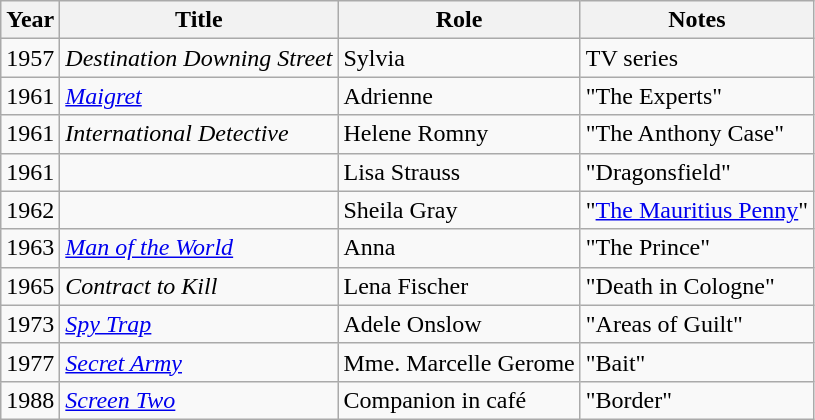<table class="wikitable sortable">
<tr>
<th>Year</th>
<th>Title</th>
<th>Role</th>
<th class="unsortable">Notes</th>
</tr>
<tr>
<td>1957</td>
<td><em>Destination Downing Street</em></td>
<td>Sylvia</td>
<td>TV series</td>
</tr>
<tr>
<td>1961</td>
<td><em><a href='#'>Maigret</a></em></td>
<td>Adrienne</td>
<td>"The Experts"</td>
</tr>
<tr>
<td>1961</td>
<td><em>International Detective</em></td>
<td>Helene Romny</td>
<td>"The Anthony Case"</td>
</tr>
<tr>
<td>1961</td>
<td><em></em></td>
<td>Lisa Strauss</td>
<td>"Dragonsfield"</td>
</tr>
<tr>
<td>1962</td>
<td><em></em></td>
<td>Sheila Gray</td>
<td>"<a href='#'>The Mauritius Penny</a>"</td>
</tr>
<tr>
<td>1963</td>
<td><em><a href='#'>Man of the World</a></em></td>
<td>Anna</td>
<td>"The Prince"</td>
</tr>
<tr>
<td>1965</td>
<td><em>Contract to Kill</em></td>
<td>Lena Fischer</td>
<td>"Death in Cologne"</td>
</tr>
<tr>
<td>1973</td>
<td><em><a href='#'>Spy Trap</a></em></td>
<td>Adele Onslow</td>
<td>"Areas of Guilt"</td>
</tr>
<tr>
<td>1977</td>
<td><em><a href='#'>Secret Army</a></em></td>
<td>Mme. Marcelle Gerome</td>
<td>"Bait"</td>
</tr>
<tr>
<td>1988</td>
<td><em><a href='#'>Screen Two</a></em></td>
<td>Companion in café</td>
<td>"Border"</td>
</tr>
</table>
